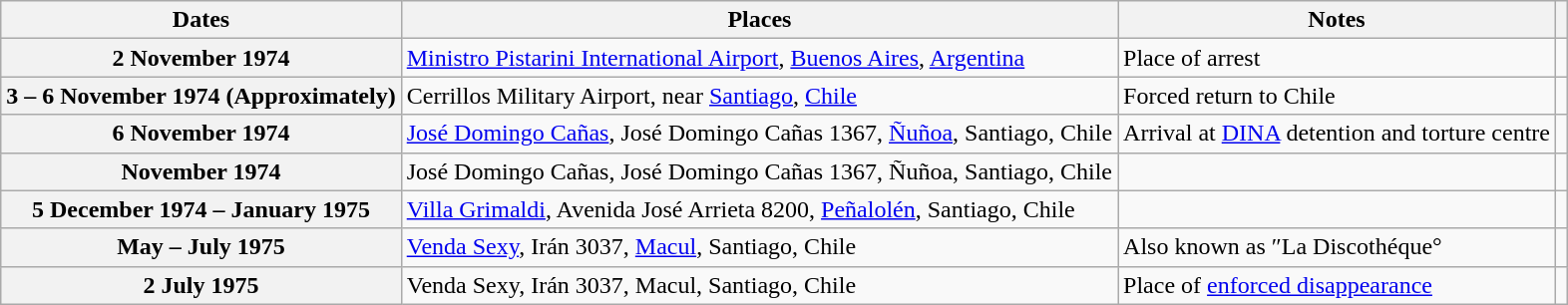<table class="wikitable sortable plainrowheaders">
<tr>
<th scope="col">Dates</th>
<th scope="col">Places</th>
<th scope="col" class="unsortable">Notes</th>
<th scope="col" class="unsortable"></th>
</tr>
<tr>
<th scope="row">2 November 1974</th>
<td><a href='#'>Ministro Pistarini International Airport</a>, <a href='#'>Buenos Aires</a>, <a href='#'>Argentina</a></td>
<td>Place of arrest</td>
<td style="text-align:center;"></td>
</tr>
<tr>
<th scope="row">3 – 6 November 1974 (Approximately)</th>
<td>Cerrillos Military Airport, near <a href='#'>Santiago</a>, <a href='#'>Chile</a></td>
<td>Forced return to Chile</td>
<td style="text-align:center;"></td>
</tr>
<tr>
<th scope="row">6 November 1974</th>
<td><a href='#'>José Domingo Cañas</a>, José Domingo Cañas 1367, <a href='#'>Ñuñoa</a>, Santiago, Chile</td>
<td>Arrival at <a href='#'> DINA</a> detention and torture centre</td>
<td style="text-align:center;"></td>
</tr>
<tr>
<th scope="row">November 1974</th>
<td>José Domingo Cañas, José Domingo Cañas 1367, Ñuñoa, Santiago, Chile</td>
<td></td>
<td style="text-align:center;"></td>
</tr>
<tr>
<th scope="row">5 December 1974 – January 1975</th>
<td><a href='#'>Villa Grimaldi</a>, Avenida José Arrieta 8200, <a href='#'>Peñalolén</a>, Santiago, Chile</td>
<td></td>
<td style="text-align:center;"></td>
</tr>
<tr>
<th scope="row">May – July 1975</th>
<td><a href='#'>Venda Sexy</a>, Irán 3037, <a href='#'>Macul</a>, Santiago, Chile</td>
<td>Also known as ″La Discothéque°</td>
<td style="text-align:center;"></td>
</tr>
<tr>
<th scope="row">2 July 1975</th>
<td>Venda Sexy, Irán 3037, Macul, Santiago, Chile</td>
<td>Place of <a href='#'>enforced disappearance</a></td>
<td style="text-align:center;"></td>
</tr>
</table>
